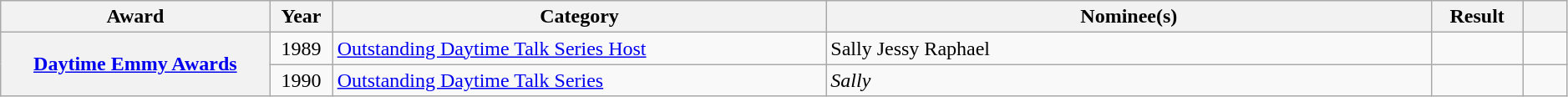<table class="wikitable sortable plainrowheaders" style="width:99%;">
<tr>
<th scope="col" style="width:12%;">Award</th>
<th scope="col" style="width:2%;">Year</th>
<th scope="col" style="width:22%;">Category</th>
<th scope="col" style="width:27%;">Nominee(s)</th>
<th scope="col" style="width:4%;">Result</th>
<th scope="col" style="width:2%;" class="unsortable"></th>
</tr>
<tr>
<th scope="row" rowspan="2"><a href='#'>Daytime Emmy Awards</a></th>
<td style="text-align:center;">1989</td>
<td><a href='#'>Outstanding Daytime Talk Series Host</a></td>
<td>Sally Jessy Raphael</td>
<td></td>
<td style=text-align:center;"></td>
</tr>
<tr>
<td style="text-align:center;">1990</td>
<td><a href='#'>Outstanding Daytime Talk Series</a></td>
<td><em>Sally</em></td>
<td></td>
<td style=text-align:center;"></td>
</tr>
</table>
